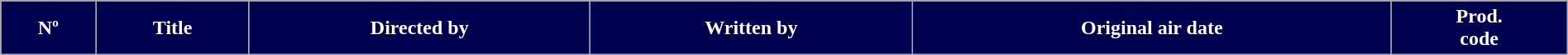<table class="wikitable plainrowheaders" style="width:100%; style="background:#fff;">
<tr style="color:#FFFFFF">
<th style="background:#000050;" width:18px">Nº</th>
<th style="background:#000050;">Title</th>
<th style="background:#000050;" width:110px">Directed by</th>
<th style="background:#000050;" width:120px">Written by</th>
<th style="background:#000050;" width:120px">Original air date</th>
<th style="background:#000050;">Prod.<br>code<br>















</th>
</tr>
</table>
